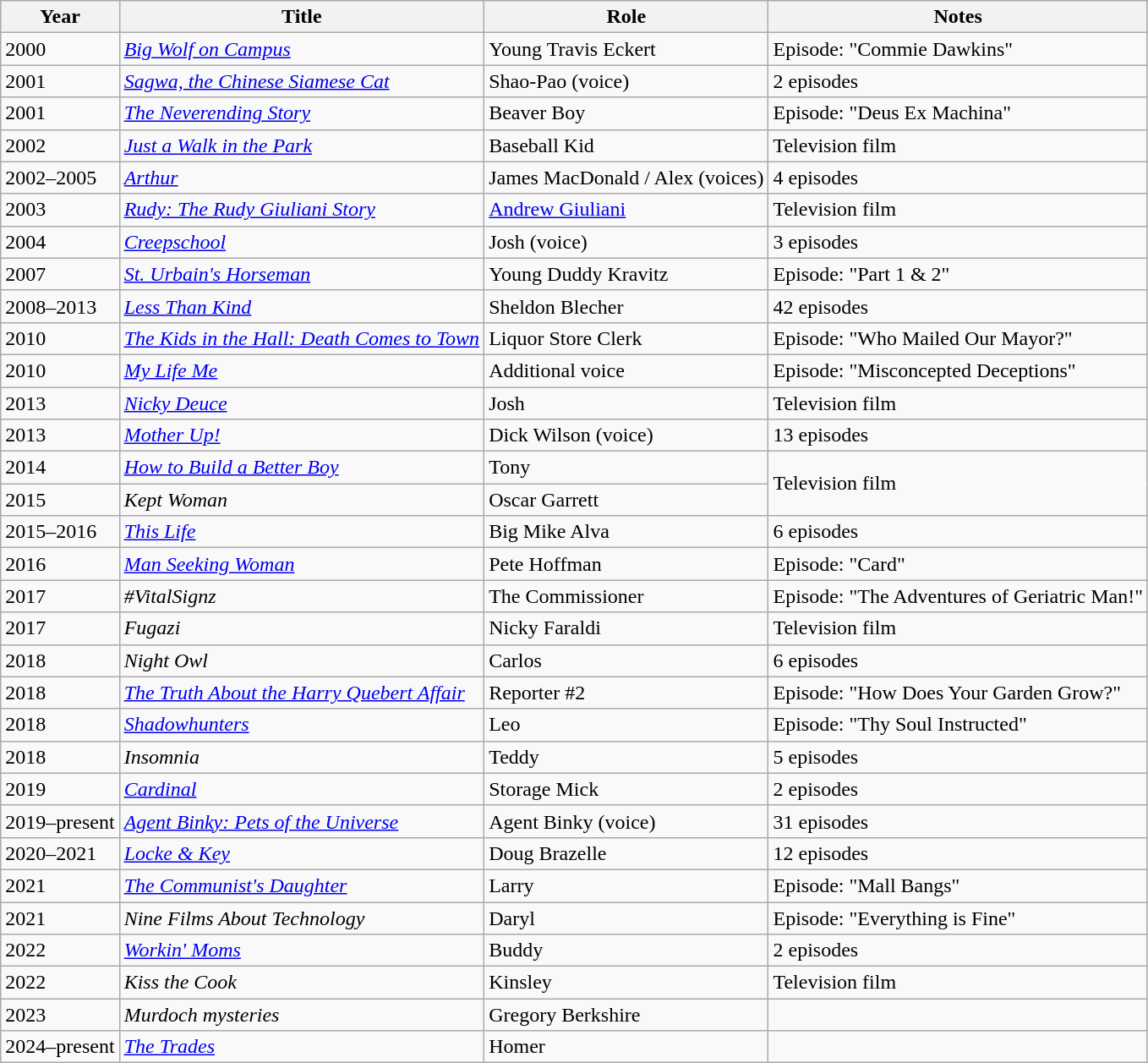<table class="wikitable sortable">
<tr>
<th>Year</th>
<th>Title</th>
<th>Role</th>
<th>Notes</th>
</tr>
<tr>
<td>2000</td>
<td><em><a href='#'>Big Wolf on Campus</a></em></td>
<td>Young Travis Eckert</td>
<td>Episode: "Commie Dawkins"</td>
</tr>
<tr>
<td>2001</td>
<td><em><a href='#'>Sagwa, the Chinese Siamese Cat</a></em></td>
<td>Shao-Pao (voice)</td>
<td>2 episodes</td>
</tr>
<tr>
<td>2001</td>
<td data-sort-value="Neverending Story, The"><a href='#'><em>The Neverending Story</em></a></td>
<td>Beaver Boy</td>
<td>Episode: "Deus Ex Machina"</td>
</tr>
<tr>
<td>2002</td>
<td><em><a href='#'>Just a Walk in the Park</a></em></td>
<td>Baseball Kid</td>
<td>Television film</td>
</tr>
<tr>
<td>2002–2005</td>
<td><a href='#'><em>Arthur</em></a></td>
<td>James MacDonald / Alex (voices)</td>
<td>4 episodes</td>
</tr>
<tr>
<td>2003</td>
<td><em><a href='#'>Rudy: The Rudy Giuliani Story</a></em></td>
<td><a href='#'>Andrew Giuliani</a></td>
<td>Television film</td>
</tr>
<tr>
<td>2004</td>
<td><em><a href='#'>Creepschool</a></em></td>
<td>Josh (voice)</td>
<td>3 episodes</td>
</tr>
<tr>
<td>2007</td>
<td data-sort-value="Saint Urbain's Horseman"><a href='#'><em>St. Urbain's Horseman</em></a></td>
<td>Young Duddy Kravitz</td>
<td>Episode: "Part 1 & 2"</td>
</tr>
<tr>
<td>2008–2013</td>
<td><em><a href='#'>Less Than Kind</a></em></td>
<td>Sheldon Blecher</td>
<td>42 episodes</td>
</tr>
<tr>
<td>2010</td>
<td data-sort-value="Kids in the Hall: Death Comes to Town, The"><em><a href='#'>The Kids in the Hall: Death Comes to Town</a></em></td>
<td>Liquor Store Clerk</td>
<td>Episode: "Who Mailed Our Mayor?"</td>
</tr>
<tr>
<td>2010</td>
<td><em><a href='#'>My Life Me</a></em></td>
<td>Additional voice</td>
<td>Episode: "Misconcepted Deceptions"</td>
</tr>
<tr>
<td>2013</td>
<td><em><a href='#'>Nicky Deuce</a></em></td>
<td>Josh</td>
<td>Television film</td>
</tr>
<tr>
<td>2013</td>
<td><em><a href='#'>Mother Up!</a></em></td>
<td>Dick Wilson (voice)</td>
<td>13 episodes</td>
</tr>
<tr>
<td>2014</td>
<td><em><a href='#'>How to Build a Better Boy</a></em></td>
<td>Tony</td>
<td rowspan="2">Television film</td>
</tr>
<tr>
<td>2015</td>
<td><em>Kept Woman</em></td>
<td>Oscar Garrett</td>
</tr>
<tr>
<td>2015–2016</td>
<td><a href='#'><em>This Life</em></a></td>
<td>Big Mike Alva</td>
<td>6 episodes</td>
</tr>
<tr>
<td>2016</td>
<td><em><a href='#'>Man Seeking Woman</a></em></td>
<td>Pete Hoffman</td>
<td>Episode: "Card"</td>
</tr>
<tr>
<td>2017</td>
<td data-sort-value="VitalSignz"><em>#VitalSignz</em></td>
<td>The Commissioner</td>
<td>Episode: "The Adventures of Geriatric Man!"</td>
</tr>
<tr>
<td>2017</td>
<td><em>Fugazi</em></td>
<td>Nicky Faraldi</td>
<td>Television film</td>
</tr>
<tr>
<td>2018</td>
<td><em>Night Owl</em></td>
<td>Carlos</td>
<td>6 episodes</td>
</tr>
<tr>
<td>2018</td>
<td data-sort-value="Truth About the Harry Quebert Affair, The"><a href='#'><em>The Truth About the Harry Quebert Affair</em></a></td>
<td>Reporter #2</td>
<td>Episode: "How Does Your Garden Grow?"</td>
</tr>
<tr>
<td>2018</td>
<td><em><a href='#'>Shadowhunters</a></em></td>
<td>Leo</td>
<td>Episode: "Thy Soul Instructed"</td>
</tr>
<tr>
<td>2018</td>
<td><em>Insomnia</em></td>
<td>Teddy</td>
<td>5 episodes</td>
</tr>
<tr>
<td>2019</td>
<td><a href='#'><em>Cardinal</em></a></td>
<td>Storage Mick</td>
<td>2 episodes</td>
</tr>
<tr>
<td>2019–present</td>
<td><em><a href='#'>Agent Binky: Pets of the Universe</a></em></td>
<td>Agent Binky (voice)</td>
<td>31 episodes</td>
</tr>
<tr>
<td>2020–2021</td>
<td><a href='#'><em>Locke & Key</em></a></td>
<td>Doug Brazelle</td>
<td>12 episodes</td>
</tr>
<tr>
<td>2021</td>
<td data-sort-value="Communist's Daughter, The"><em><a href='#'>The Communist's Daughter</a></em></td>
<td>Larry</td>
<td>Episode: "Mall Bangs"</td>
</tr>
<tr>
<td>2021</td>
<td><em>Nine Films About Technology</em></td>
<td>Daryl</td>
<td>Episode: "Everything is Fine"</td>
</tr>
<tr>
<td>2022</td>
<td><em><a href='#'>Workin' Moms</a></em></td>
<td>Buddy</td>
<td>2 episodes</td>
</tr>
<tr>
<td>2022</td>
<td><em>Kiss the Cook</em></td>
<td>Kinsley</td>
<td>Television film</td>
</tr>
<tr>
<td>2023</td>
<td><em>Murdoch mysteries</em></td>
<td>Gregory Berkshire</td>
</tr>
<tr>
<td>2024–present</td>
<td><em><a href='#'>The Trades</a></em></td>
<td>Homer</td>
<td></td>
</tr>
</table>
